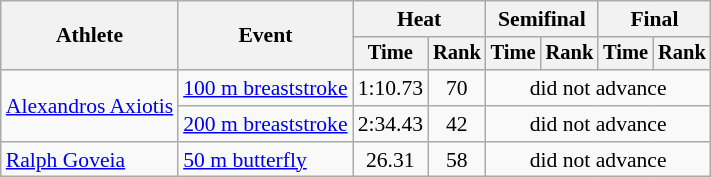<table class=wikitable style="font-size:90%">
<tr>
<th rowspan="2">Athlete</th>
<th rowspan="2">Event</th>
<th colspan="2">Heat</th>
<th colspan="2">Semifinal</th>
<th colspan="2">Final</th>
</tr>
<tr style="font-size:95%">
<th>Time</th>
<th>Rank</th>
<th>Time</th>
<th>Rank</th>
<th>Time</th>
<th>Rank</th>
</tr>
<tr align=center>
<td align=left rowspan=2><a href='#'>Alexandros Axiotis</a></td>
<td align=left><a href='#'>100 m breaststroke</a></td>
<td>1:10.73</td>
<td>70</td>
<td colspan=4>did not advance</td>
</tr>
<tr align=center>
<td align=left><a href='#'>200 m breaststroke</a></td>
<td>2:34.43</td>
<td>42</td>
<td colspan=4>did not advance</td>
</tr>
<tr align=center>
<td align=left><a href='#'>Ralph Goveia</a></td>
<td align=left><a href='#'>50 m butterfly</a></td>
<td>26.31</td>
<td>58</td>
<td colspan=4>did not advance</td>
</tr>
</table>
